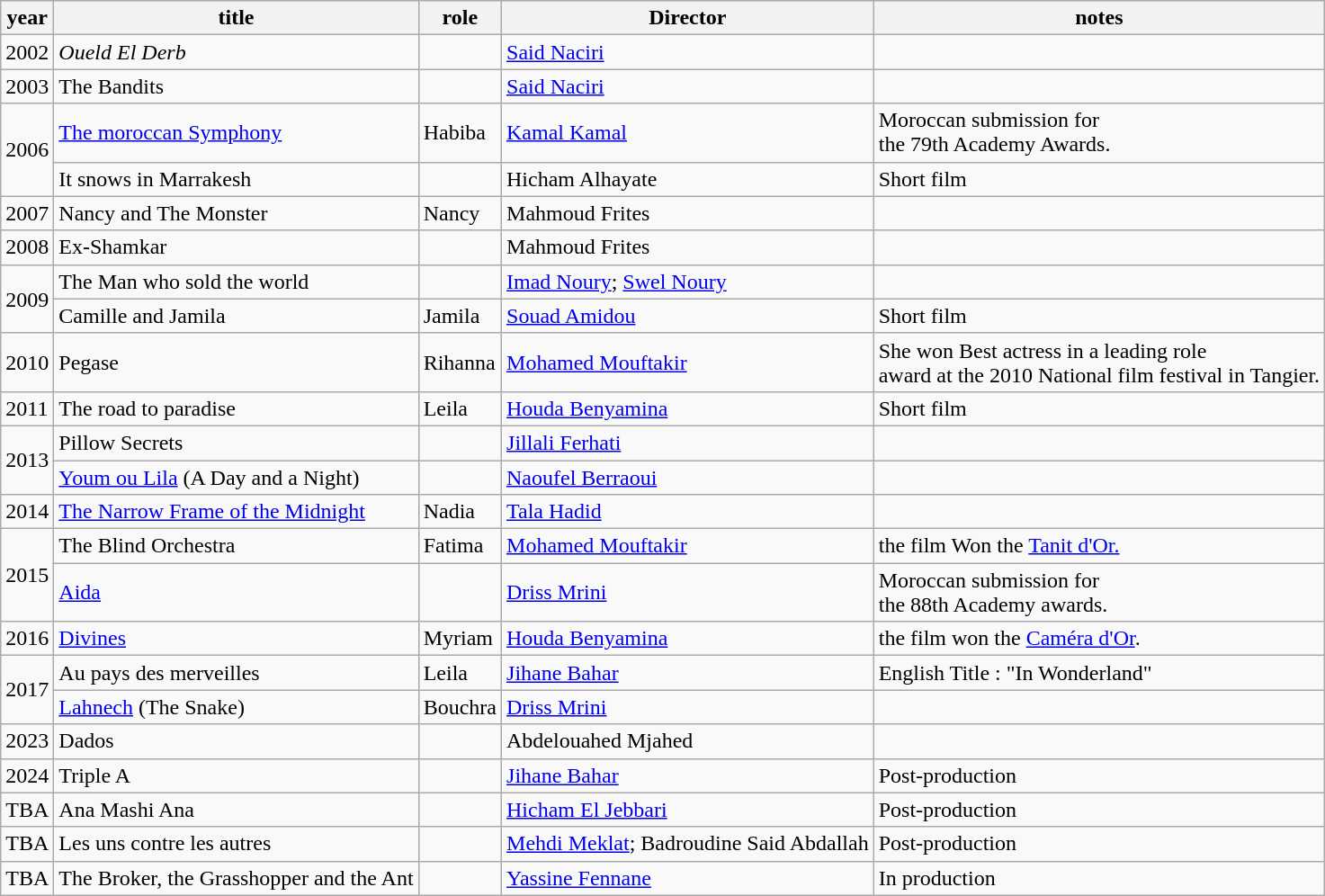<table class="wikitable sortable mw-collapsible">
<tr>
<th>year</th>
<th>title</th>
<th>role</th>
<th>Director</th>
<th>notes</th>
</tr>
<tr>
<td>2002</td>
<td><em>Oueld El Derb</em></td>
<td></td>
<td><a href='#'>Said Naciri</a></td>
<td></td>
</tr>
<tr>
<td>2003</td>
<td>The Bandits</td>
<td></td>
<td><a href='#'>Said Naciri</a></td>
<td></td>
</tr>
<tr>
<td rowspan="2">2006</td>
<td><a href='#'>The moroccan Symphony</a></td>
<td>Habiba</td>
<td><a href='#'>Kamal Kamal</a></td>
<td>Moroccan submission for<br>the 79th Academy Awards.</td>
</tr>
<tr>
<td>It snows in Marrakesh</td>
<td></td>
<td>Hicham Alhayate</td>
<td>Short film</td>
</tr>
<tr>
<td>2007</td>
<td>Nancy and The Monster</td>
<td>Nancy</td>
<td>Mahmoud Frites</td>
<td></td>
</tr>
<tr>
<td>2008</td>
<td>Ex-Shamkar</td>
<td></td>
<td>Mahmoud Frites</td>
<td></td>
</tr>
<tr>
<td rowspan="2">2009</td>
<td>The Man who sold the world</td>
<td></td>
<td><a href='#'>Imad Noury</a>; <a href='#'>Swel Noury</a></td>
<td></td>
</tr>
<tr>
<td>Camille and Jamila</td>
<td>Jamila</td>
<td><a href='#'>Souad Amidou</a></td>
<td>Short film</td>
</tr>
<tr>
<td>2010</td>
<td>Pegase</td>
<td>Rihanna</td>
<td><a href='#'>Mohamed Mouftakir</a></td>
<td>She won Best actress in a leading role<br>award at the 2010 National film festival in Tangier.</td>
</tr>
<tr>
<td>2011</td>
<td>The road to paradise</td>
<td>Leila</td>
<td><a href='#'>Houda Benyamina</a></td>
<td>Short film</td>
</tr>
<tr>
<td rowspan="2">2013</td>
<td>Pillow Secrets</td>
<td></td>
<td><a href='#'>Jillali Ferhati</a></td>
<td></td>
</tr>
<tr>
<td><a href='#'>Youm ou Lila</a> (A Day and a Night)</td>
<td></td>
<td><a href='#'>Naoufel Berraoui</a></td>
<td></td>
</tr>
<tr>
<td>2014</td>
<td><a href='#'>The Narrow Frame of the Midnight</a></td>
<td>Nadia</td>
<td><a href='#'>Tala Hadid</a></td>
<td></td>
</tr>
<tr>
<td rowspan="2">2015</td>
<td>The Blind Orchestra</td>
<td>Fatima</td>
<td><a href='#'>Mohamed Mouftakir</a></td>
<td>the film Won the <a href='#'>Tanit d'Or.</a></td>
</tr>
<tr>
<td><a href='#'>Aida</a></td>
<td></td>
<td><a href='#'>Driss Mrini</a></td>
<td>Moroccan submission for<br>the 88th Academy awards.</td>
</tr>
<tr>
<td>2016</td>
<td><a href='#'>Divines</a></td>
<td>Myriam</td>
<td><a href='#'>Houda Benyamina</a></td>
<td>the film won the <a href='#'>Caméra d'Or</a>.</td>
</tr>
<tr>
<td rowspan="2">2017</td>
<td>Au pays des merveilles</td>
<td>Leila</td>
<td><a href='#'>Jihane Bahar</a></td>
<td>English Title : "In Wonderland"</td>
</tr>
<tr>
<td><a href='#'>Lahnech</a> (The Snake)</td>
<td>Bouchra</td>
<td><a href='#'>Driss Mrini</a></td>
<td></td>
</tr>
<tr>
<td>2023</td>
<td>Dados</td>
<td></td>
<td>Abdelouahed Mjahed</td>
<td></td>
</tr>
<tr>
<td>2024</td>
<td>Triple A </td>
<td></td>
<td><a href='#'>Jihane Bahar</a></td>
<td>Post-production</td>
</tr>
<tr>
<td>TBA</td>
<td>Ana Mashi Ana </td>
<td></td>
<td><a href='#'>Hicham El Jebbari</a></td>
<td>Post-production</td>
</tr>
<tr>
<td>TBA</td>
<td>Les uns contre les autres </td>
<td></td>
<td><a href='#'>Mehdi Meklat</a>; Badroudine Said Abdallah</td>
<td>Post-production</td>
</tr>
<tr>
<td>TBA</td>
<td>The Broker, the Grasshopper and the Ant </td>
<td></td>
<td><a href='#'>Yassine Fennane</a></td>
<td>In production</td>
</tr>
</table>
